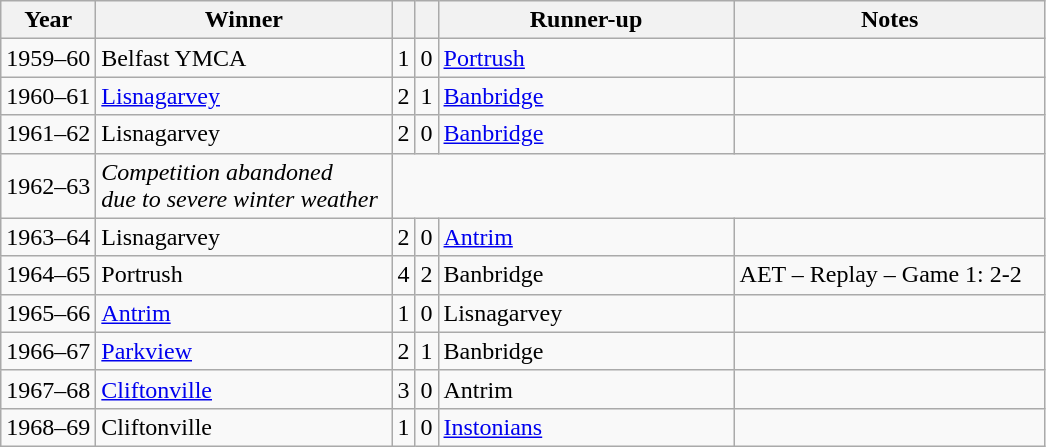<table class="wikitable">
<tr>
<th>Year</th>
<th>Winner</th>
<th></th>
<th></th>
<th>Runner-up</th>
<th>Notes</th>
</tr>
<tr>
<td align="center">1959–60</td>
<td width=190>Belfast YMCA</td>
<td align="center">1</td>
<td align="center">0</td>
<td width=190><a href='#'>Portrush</a></td>
<td width=200></td>
</tr>
<tr>
<td align="center">1960–61</td>
<td><a href='#'>Lisnagarvey</a></td>
<td align="center">2</td>
<td align="center">1</td>
<td><a href='#'>Banbridge</a></td>
<td></td>
</tr>
<tr>
<td align="center">1961–62</td>
<td>Lisnagarvey</td>
<td align="center">2</td>
<td align="center">0</td>
<td><a href='#'>Banbridge</a></td>
<td></td>
</tr>
<tr>
<td align="center">1962–63</td>
<td><em>Competition abandoned<br>due to severe winter weather</em></td>
</tr>
<tr>
<td align="center">1963–64</td>
<td>Lisnagarvey</td>
<td align="center">2</td>
<td align="center">0</td>
<td><a href='#'>Antrim</a></td>
<td></td>
</tr>
<tr>
<td align="center">1964–65</td>
<td>Portrush</td>
<td align="center">4</td>
<td align="center">2</td>
<td>Banbridge</td>
<td>AET – Replay – Game 1: 2-2</td>
</tr>
<tr>
<td align="center">1965–66</td>
<td><a href='#'>Antrim</a></td>
<td align="center">1</td>
<td align="center">0</td>
<td>Lisnagarvey</td>
<td></td>
</tr>
<tr>
<td align="center">1966–67</td>
<td><a href='#'>Parkview</a></td>
<td align="center">2</td>
<td align="center">1</td>
<td>Banbridge</td>
<td></td>
</tr>
<tr>
<td align="center">1967–68</td>
<td><a href='#'>Cliftonville</a></td>
<td align="center">3</td>
<td align="center">0</td>
<td>Antrim</td>
<td></td>
</tr>
<tr>
<td align="center">1968–69</td>
<td>Cliftonville</td>
<td align="center">1</td>
<td align="center">0</td>
<td><a href='#'>Instonians</a></td>
<td></td>
</tr>
</table>
